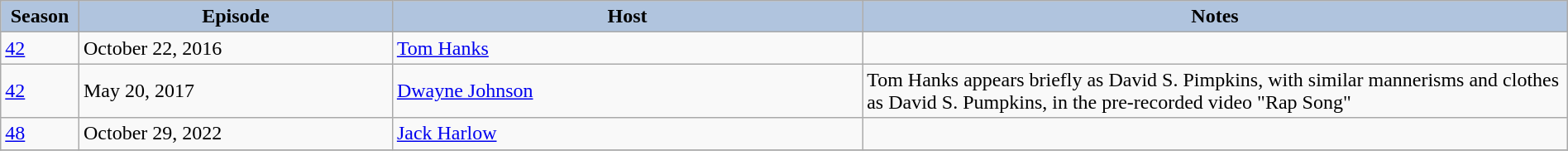<table class="wikitable" style="width:100%;">
<tr>
<th style="background:#B0C4DE;" width="5%">Season</th>
<th style="background:#B0C4DE;" width="20%">Episode</th>
<th style="background:#B0C4DE;" width="30%">Host</th>
<th style="background:#B0C4DE;" width="45%">Notes</th>
</tr>
<tr>
<td><a href='#'>42</a></td>
<td>October 22, 2016</td>
<td><a href='#'>Tom Hanks</a></td>
<td></td>
</tr>
<tr>
<td><a href='#'>42</a></td>
<td>May 20, 2017</td>
<td><a href='#'>Dwayne Johnson</a></td>
<td>Tom Hanks appears briefly as David S. Pimpkins, with similar mannerisms and clothes as David S. Pumpkins, in the pre-recorded video "Rap Song"</td>
</tr>
<tr>
<td><a href='#'>48</a></td>
<td>October 29, 2022</td>
<td><a href='#'>Jack Harlow</a></td>
<td></td>
</tr>
<tr>
</tr>
</table>
